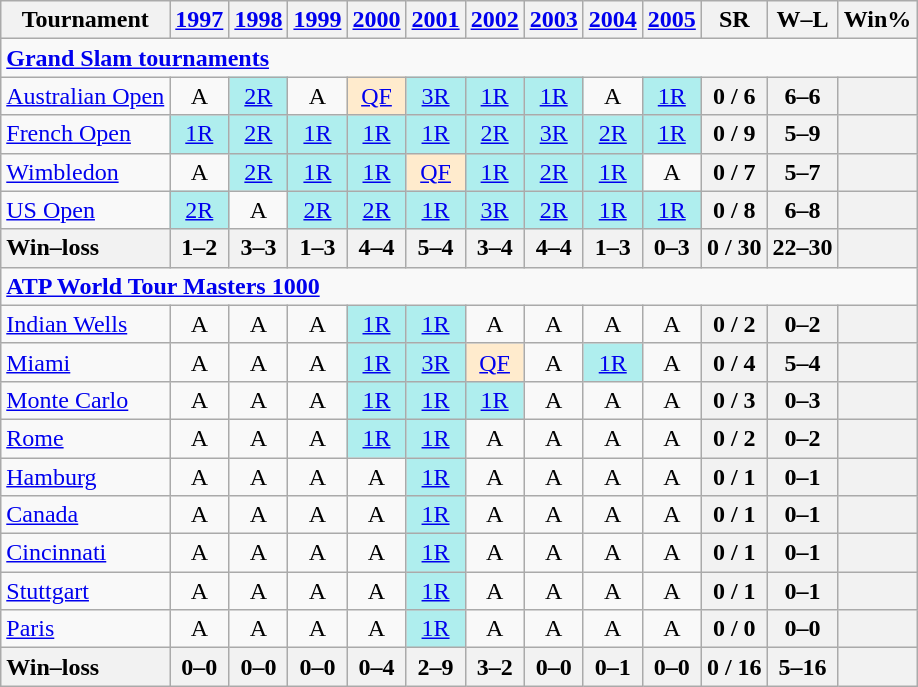<table class=wikitable style=text-align:center>
<tr>
<th>Tournament</th>
<th><a href='#'>1997</a></th>
<th><a href='#'>1998</a></th>
<th><a href='#'>1999</a></th>
<th><a href='#'>2000</a></th>
<th><a href='#'>2001</a></th>
<th><a href='#'>2002</a></th>
<th><a href='#'>2003</a></th>
<th><a href='#'>2004</a></th>
<th><a href='#'>2005</a></th>
<th>SR</th>
<th>W–L</th>
<th>Win%</th>
</tr>
<tr>
<td colspan=25 style=text-align:left><a href='#'><strong>Grand Slam tournaments</strong></a></td>
</tr>
<tr>
<td align=left><a href='#'>Australian Open</a></td>
<td>A</td>
<td bgcolor=afeeee><a href='#'>2R</a></td>
<td>A</td>
<td bgcolor=ffebcd><a href='#'>QF</a></td>
<td bgcolor=afeeee><a href='#'>3R</a></td>
<td bgcolor=afeeee><a href='#'>1R</a></td>
<td bgcolor=afeeee><a href='#'>1R</a></td>
<td>A</td>
<td bgcolor=afeeee><a href='#'>1R</a></td>
<th>0 / 6</th>
<th>6–6</th>
<th></th>
</tr>
<tr>
<td align=left><a href='#'>French Open</a></td>
<td bgcolor=afeeee><a href='#'>1R</a></td>
<td bgcolor=afeeee><a href='#'>2R</a></td>
<td bgcolor=afeeee><a href='#'>1R</a></td>
<td bgcolor=afeeee><a href='#'>1R</a></td>
<td bgcolor=afeeee><a href='#'>1R</a></td>
<td bgcolor=afeeee><a href='#'>2R</a></td>
<td bgcolor=afeeee><a href='#'>3R</a></td>
<td bgcolor=afeeee><a href='#'>2R</a></td>
<td bgcolor=afeeee><a href='#'>1R</a></td>
<th>0 / 9</th>
<th>5–9</th>
<th></th>
</tr>
<tr>
<td align=left><a href='#'>Wimbledon</a></td>
<td>A</td>
<td bgcolor=afeeee><a href='#'>2R</a></td>
<td bgcolor=afeeee><a href='#'>1R</a></td>
<td bgcolor=afeeee><a href='#'>1R</a></td>
<td bgcolor=ffebcd><a href='#'>QF</a></td>
<td bgcolor=afeeee><a href='#'>1R</a></td>
<td bgcolor=afeeee><a href='#'>2R</a></td>
<td bgcolor=afeeee><a href='#'>1R</a></td>
<td>A</td>
<th>0 / 7</th>
<th>5–7</th>
<th></th>
</tr>
<tr>
<td align=left><a href='#'>US Open</a></td>
<td bgcolor=afeeee><a href='#'>2R</a></td>
<td>A</td>
<td bgcolor=afeeee><a href='#'>2R</a></td>
<td bgcolor=afeeee><a href='#'>2R</a></td>
<td bgcolor=afeeee><a href='#'>1R</a></td>
<td bgcolor=afeeee><a href='#'>3R</a></td>
<td bgcolor=afeeee><a href='#'>2R</a></td>
<td bgcolor=afeeee><a href='#'>1R</a></td>
<td bgcolor=afeeee><a href='#'>1R</a></td>
<th>0 / 8</th>
<th>6–8</th>
<th></th>
</tr>
<tr>
<th style=text-align:left>Win–loss</th>
<th>1–2</th>
<th>3–3</th>
<th>1–3</th>
<th>4–4</th>
<th>5–4</th>
<th>3–4</th>
<th>4–4</th>
<th>1–3</th>
<th>0–3</th>
<th>0 / 30</th>
<th>22–30</th>
<th></th>
</tr>
<tr>
<td colspan=18 align=left><strong><a href='#'>ATP World Tour Masters 1000</a></strong></td>
</tr>
<tr>
<td align=left><a href='#'>Indian Wells</a></td>
<td>A</td>
<td>A</td>
<td>A</td>
<td bgcolor=afeeee><a href='#'>1R</a></td>
<td bgcolor=afeeee><a href='#'>1R</a></td>
<td>A</td>
<td>A</td>
<td>A</td>
<td>A</td>
<th>0 / 2</th>
<th>0–2</th>
<th></th>
</tr>
<tr>
<td align=left><a href='#'>Miami</a></td>
<td>A</td>
<td>A</td>
<td>A</td>
<td bgcolor=afeeee><a href='#'>1R</a></td>
<td bgcolor=afeeee><a href='#'>3R</a></td>
<td bgcolor=ffebcd><a href='#'>QF</a></td>
<td>A</td>
<td bgcolor=afeeee><a href='#'>1R</a></td>
<td>A</td>
<th>0 / 4</th>
<th>5–4</th>
<th></th>
</tr>
<tr>
<td align=left><a href='#'>Monte Carlo</a></td>
<td>A</td>
<td>A</td>
<td>A</td>
<td bgcolor=afeeee><a href='#'>1R</a></td>
<td bgcolor=afeeee><a href='#'>1R</a></td>
<td bgcolor=afeeee><a href='#'>1R</a></td>
<td>A</td>
<td>A</td>
<td>A</td>
<th>0 / 3</th>
<th>0–3</th>
<th></th>
</tr>
<tr>
<td align=left><a href='#'>Rome</a></td>
<td>A</td>
<td>A</td>
<td>A</td>
<td bgcolor=afeeee><a href='#'>1R</a></td>
<td bgcolor=afeeee><a href='#'>1R</a></td>
<td>A</td>
<td>A</td>
<td>A</td>
<td>A</td>
<th>0 / 2</th>
<th>0–2</th>
<th></th>
</tr>
<tr>
<td align=left><a href='#'>Hamburg</a></td>
<td>A</td>
<td>A</td>
<td>A</td>
<td>A</td>
<td bgcolor=afeeee><a href='#'>1R</a></td>
<td>A</td>
<td>A</td>
<td>A</td>
<td>A</td>
<th>0 / 1</th>
<th>0–1</th>
<th></th>
</tr>
<tr>
<td align=left><a href='#'>Canada</a></td>
<td>A</td>
<td>A</td>
<td>A</td>
<td>A</td>
<td bgcolor=afeeee><a href='#'>1R</a></td>
<td>A</td>
<td>A</td>
<td>A</td>
<td>A</td>
<th>0 / 1</th>
<th>0–1</th>
<th></th>
</tr>
<tr>
<td align=left><a href='#'>Cincinnati</a></td>
<td>A</td>
<td>A</td>
<td>A</td>
<td>A</td>
<td bgcolor=afeeee><a href='#'>1R</a></td>
<td>A</td>
<td>A</td>
<td>A</td>
<td>A</td>
<th>0 / 1</th>
<th>0–1</th>
<th></th>
</tr>
<tr>
<td align=left><a href='#'>Stuttgart</a></td>
<td>A</td>
<td>A</td>
<td>A</td>
<td>A</td>
<td bgcolor=afeeee><a href='#'>1R</a></td>
<td>A</td>
<td>A</td>
<td>A</td>
<td>A</td>
<th>0 / 1</th>
<th>0–1</th>
<th></th>
</tr>
<tr>
<td align=left><a href='#'>Paris</a></td>
<td>A</td>
<td>A</td>
<td>A</td>
<td>A</td>
<td bgcolor=afeeee><a href='#'>1R</a></td>
<td>A</td>
<td>A</td>
<td>A</td>
<td>A</td>
<th>0 / 0</th>
<th>0–0</th>
<th></th>
</tr>
<tr>
<th style=text-align:left>Win–loss</th>
<th>0–0</th>
<th>0–0</th>
<th>0–0</th>
<th>0–4</th>
<th>2–9</th>
<th>3–2</th>
<th>0–0</th>
<th>0–1</th>
<th>0–0</th>
<th>0 / 16</th>
<th>5–16</th>
<th></th>
</tr>
</table>
